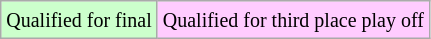<table class="wikitable">
<tr>
<td style="background-color: #ccffcc;"><small>Qualified for final</small></td>
<td style="background-color: #ffccff;"><small>Qualified for third place play off</small></td>
</tr>
</table>
